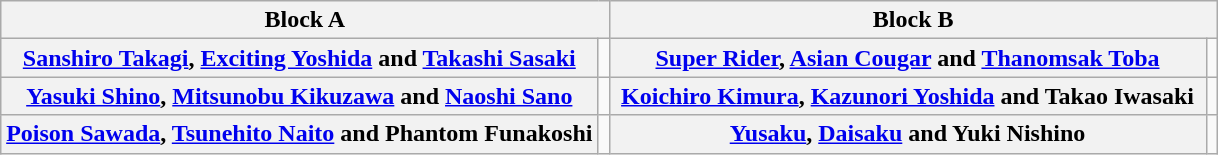<table class="wikitable" style="margin: 1em auto 1em auto;text-align:center">
<tr>
<th colspan="2" style="width:50%">Block A</th>
<th colspan="2" style="width:50%">Block B</th>
</tr>
<tr>
<th><a href='#'>Sanshiro Takagi</a>, <a href='#'>Exciting Yoshida</a> and <a href='#'>Takashi Sasaki</a></th>
<td style="white-space:nowrap;"></td>
<th><a href='#'>Super Rider</a>, <a href='#'>Asian Cougar</a> and <a href='#'>Thanomsak Toba</a></th>
<td></td>
</tr>
<tr>
<th><a href='#'>Yasuki Shino</a>, <a href='#'>Mitsunobu Kikuzawa</a> and <a href='#'>Naoshi Sano</a></th>
<td></td>
<th><a href='#'>Koichiro Kimura</a>, <a href='#'>Kazunori Yoshida</a> and Takao Iwasaki</th>
<td style="white-space:nowrap;"></td>
</tr>
<tr>
<th><a href='#'>Poison Sawada</a>, <a href='#'>Tsunehito Naito</a> and Phantom Funakoshi</th>
<td></td>
<th><a href='#'>Yusaku</a>, <a href='#'>Daisaku</a> and Yuki Nishino</th>
<td></td>
</tr>
</table>
